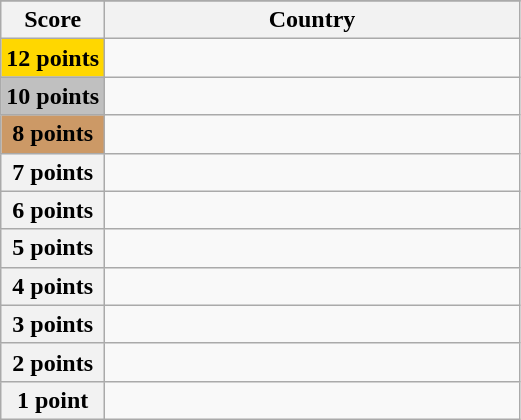<table class="wikitable">
<tr>
</tr>
<tr>
<th scope="col" width="20%">Score</th>
<th scope="col">Country</th>
</tr>
<tr>
<th scope="row" style="background:gold">12 points</th>
<td></td>
</tr>
<tr>
<th scope="row" style="background:silver">10 points</th>
<td></td>
</tr>
<tr>
<th scope="row" style="background:#CC9966">8 points</th>
<td></td>
</tr>
<tr>
<th scope="row">7 points</th>
<td></td>
</tr>
<tr>
<th scope="row">6 points</th>
<td></td>
</tr>
<tr>
<th scope="row">5 points</th>
<td></td>
</tr>
<tr>
<th scope="row">4 points</th>
<td></td>
</tr>
<tr>
<th scope="row">3 points</th>
<td></td>
</tr>
<tr>
<th scope="row">2 points</th>
<td></td>
</tr>
<tr>
<th scope="row">1 point</th>
<td></td>
</tr>
</table>
